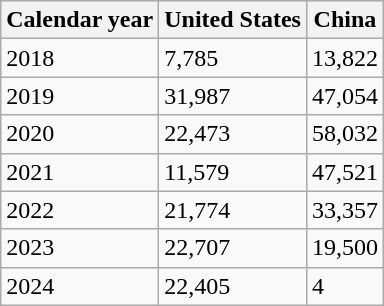<table class="wikitable">
<tr>
<th>Calendar year</th>
<th>United States</th>
<th>China</th>
</tr>
<tr>
<td>2018</td>
<td>7,785</td>
<td>13,822</td>
</tr>
<tr>
<td>2019</td>
<td>31,987</td>
<td>47,054</td>
</tr>
<tr>
<td>2020</td>
<td>22,473</td>
<td>58,032</td>
</tr>
<tr>
<td>2021</td>
<td>11,579</td>
<td>47,521</td>
</tr>
<tr>
<td>2022</td>
<td>21,774</td>
<td>33,357</td>
</tr>
<tr>
<td>2023</td>
<td>22,707</td>
<td>19,500</td>
</tr>
<tr>
<td>2024</td>
<td>22,405</td>
<td>4</td>
</tr>
</table>
